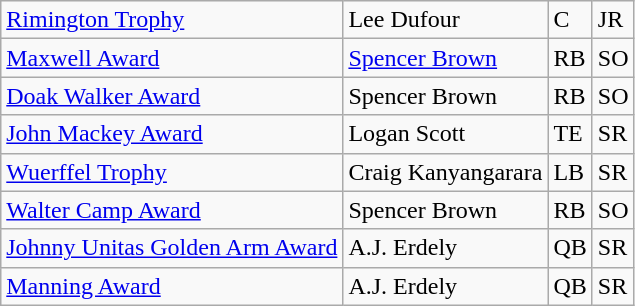<table class="wikitable">
<tr>
<td><a href='#'>Rimington Trophy</a></td>
<td>Lee Dufour</td>
<td>C</td>
<td>JR</td>
</tr>
<tr>
<td><a href='#'>Maxwell Award</a></td>
<td><a href='#'>Spencer Brown</a></td>
<td>RB</td>
<td>SO</td>
</tr>
<tr>
<td><a href='#'>Doak Walker Award</a></td>
<td>Spencer Brown</td>
<td>RB</td>
<td>SO</td>
</tr>
<tr>
<td><a href='#'>John Mackey Award</a></td>
<td>Logan Scott</td>
<td>TE</td>
<td>SR</td>
</tr>
<tr>
<td><a href='#'>Wuerffel Trophy</a></td>
<td>Craig Kanyangarara</td>
<td>LB</td>
<td>SR</td>
</tr>
<tr>
<td><a href='#'>Walter Camp Award</a></td>
<td>Spencer Brown</td>
<td>RB</td>
<td>SO</td>
</tr>
<tr>
<td><a href='#'>Johnny Unitas Golden Arm Award</a></td>
<td>A.J. Erdely</td>
<td>QB</td>
<td>SR</td>
</tr>
<tr>
<td><a href='#'>Manning Award</a></td>
<td>A.J. Erdely</td>
<td>QB</td>
<td>SR</td>
</tr>
</table>
